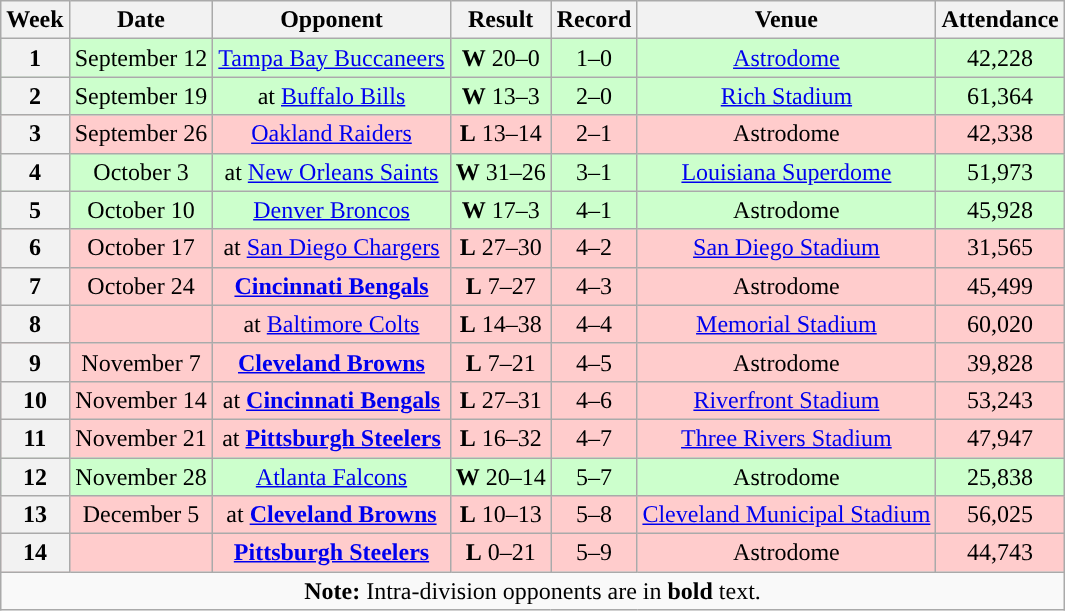<table class="wikitable" style="text-align:center">
<tr>
<th>Week</th>
<th>Date</th>
<th>Opponent</th>
<th>Result</th>
<th>Record</th>
<th>Venue</th>
<th>Attendance</th>
</tr>
<tr style="background:#cfc">
<th>1</th>
<td>September 12</td>
<td><a href='#'>Tampa Bay Buccaneers</a></td>
<td><strong>W</strong> 20–0</td>
<td>1–0</td>
<td><a href='#'>Astrodome</a></td>
<td>42,228</td>
</tr>
<tr style="background:#cfc">
<th>2</th>
<td>September 19</td>
<td>at <a href='#'>Buffalo Bills</a></td>
<td><strong>W</strong> 13–3</td>
<td>2–0</td>
<td><a href='#'>Rich Stadium</a></td>
<td>61,364</td>
</tr>
<tr style="background:#fcc">
<th>3</th>
<td>September 26</td>
<td><a href='#'>Oakland Raiders</a></td>
<td><strong>L</strong> 13–14</td>
<td>2–1</td>
<td>Astrodome</td>
<td>42,338</td>
</tr>
<tr style="background:#cfc">
<th>4</th>
<td>October 3</td>
<td>at <a href='#'>New Orleans Saints</a></td>
<td><strong>W</strong> 31–26</td>
<td>3–1</td>
<td><a href='#'>Louisiana Superdome</a></td>
<td>51,973</td>
</tr>
<tr style="background:#cfc">
<th>5</th>
<td>October 10</td>
<td><a href='#'>Denver Broncos</a></td>
<td><strong>W</strong> 17–3</td>
<td>4–1</td>
<td>Astrodome</td>
<td>45,928</td>
</tr>
<tr style="background:#fcc">
<th>6</th>
<td>October 17</td>
<td>at <a href='#'>San Diego Chargers</a></td>
<td><strong>L</strong> 27–30</td>
<td>4–2</td>
<td><a href='#'>San Diego Stadium</a></td>
<td>31,565</td>
</tr>
<tr style="background:#fcc">
<th>7</th>
<td>October 24</td>
<td><strong><a href='#'>Cincinnati Bengals</a></strong></td>
<td><strong>L</strong> 7–27</td>
<td>4–3</td>
<td>Astrodome</td>
<td>45,499</td>
</tr>
<tr style="background:#fcc">
<th>8</th>
<td></td>
<td>at <a href='#'>Baltimore Colts</a></td>
<td><strong>L</strong> 14–38</td>
<td>4–4</td>
<td><a href='#'>Memorial Stadium</a></td>
<td>60,020</td>
</tr>
<tr style="background:#fcc">
<th>9</th>
<td>November 7</td>
<td><strong><a href='#'>Cleveland Browns</a></strong></td>
<td><strong>L</strong> 7–21</td>
<td>4–5</td>
<td>Astrodome</td>
<td>39,828</td>
</tr>
<tr style="background:#fcc">
<th>10</th>
<td>November 14</td>
<td>at <strong><a href='#'>Cincinnati Bengals</a></strong></td>
<td><strong>L</strong> 27–31</td>
<td>4–6</td>
<td><a href='#'>Riverfront Stadium</a></td>
<td>53,243</td>
</tr>
<tr style="background:#fcc">
<th>11</th>
<td>November 21</td>
<td>at <strong><a href='#'>Pittsburgh Steelers</a></strong></td>
<td><strong>L</strong> 16–32</td>
<td>4–7</td>
<td><a href='#'>Three Rivers Stadium</a></td>
<td>47,947</td>
</tr>
<tr style="background:#cfc">
<th>12</th>
<td>November 28</td>
<td><a href='#'>Atlanta Falcons</a></td>
<td><strong>W</strong> 20–14</td>
<td>5–7</td>
<td>Astrodome</td>
<td>25,838</td>
</tr>
<tr style="background:#fcc">
<th>13</th>
<td>December 5</td>
<td>at <strong><a href='#'>Cleveland Browns</a></strong></td>
<td><strong>L</strong> 10–13</td>
<td>5–8</td>
<td><a href='#'>Cleveland Municipal Stadium</a></td>
<td>56,025</td>
</tr>
<tr style="background:#fcc">
<th>14</th>
<td></td>
<td><strong><a href='#'>Pittsburgh Steelers</a></strong></td>
<td><strong>L</strong> 0–21</td>
<td>5–9</td>
<td>Astrodome</td>
<td>44,743</td>
</tr>
<tr>
<td colspan="8"><strong>Note:</strong> Intra-division opponents are in <strong>bold</strong> text.</td>
</tr>
</table>
